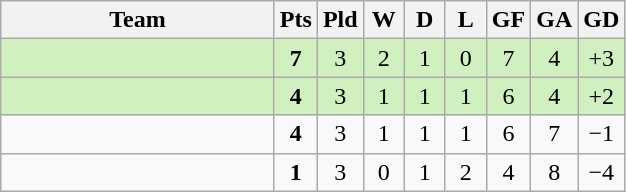<table class=wikitable style="text-align:center">
<tr>
<th width=175>Team</th>
<th width=20>Pts</th>
<th width=20>Pld</th>
<th width=20>W</th>
<th width=20>D</th>
<th width=20>L</th>
<th width=20>GF</th>
<th width=20>GA</th>
<th width=20>GD</th>
</tr>
<tr bgcolor="#D0F0C0">
<td style="text-align:left;"></td>
<td><strong>7</strong></td>
<td>3</td>
<td>2</td>
<td>1</td>
<td>0</td>
<td>7</td>
<td>4</td>
<td>+3</td>
</tr>
<tr bgcolor="#D0F0C0">
<td style="text-align:left;"></td>
<td><strong>4</strong></td>
<td>3</td>
<td>1</td>
<td>1</td>
<td>1</td>
<td>6</td>
<td>4</td>
<td>+2</td>
</tr>
<tr>
<td style="text-align:left;"></td>
<td><strong>4</strong></td>
<td>3</td>
<td>1</td>
<td>1</td>
<td>1</td>
<td>6</td>
<td>7</td>
<td>−1</td>
</tr>
<tr>
<td style="text-align:left;"></td>
<td><strong>1</strong></td>
<td>3</td>
<td>0</td>
<td>1</td>
<td>2</td>
<td>4</td>
<td>8</td>
<td>−4</td>
</tr>
</table>
